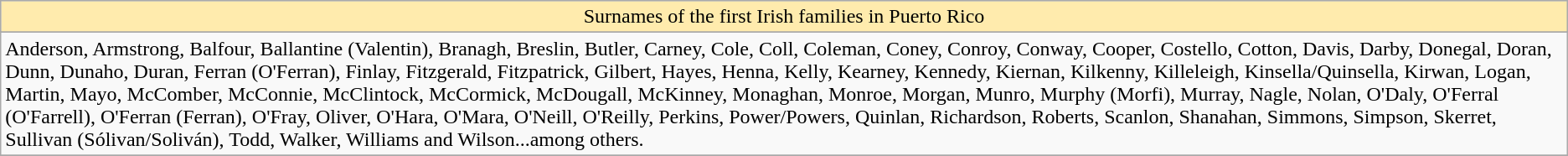<table class="wikitable">
<tr style="background-color:#CCCCCC;">
<td style="text-align:center;background-color:#ffebad;" colspan=5>Surnames of the first Irish families in Puerto Rico</td>
</tr>
<tr style="vertical-align:top;">
</tr>
<tr>
<td>Anderson, Armstrong, Balfour, Ballantine (Valentin), Branagh, Breslin, Butler, Carney, Cole, Coll, Coleman, Coney, Conroy, Conway, Cooper, Costello, Cotton, Davis, Darby, Donegal, Doran, Dunn, Dunaho, Duran, Ferran (O'Ferran), Finlay, Fitzgerald, Fitzpatrick,  Gilbert, Hayes, Henna, Kelly, Kearney, Kennedy, Kiernan, Kilkenny, Killeleigh, Kinsella/Quinsella, Kirwan, Logan, Martin, Mayo, McComber, McConnie, McClintock, McCormick, McDougall, McKinney, Monaghan, Monroe, Morgan, Munro, Murphy (Morfi), Murray, Nagle, Nolan, O'Daly, O'Ferral (O'Farrell), O'Ferran (Ferran), O'Fray, Oliver, O'Hara, O'Mara, O'Neill, O'Reilly, Perkins, Power/Powers, Quinlan, Richardson, Roberts, Scanlon, Shanahan, Simmons, Simpson, Skerret, Sullivan (Sólivan/Soliván), Todd, Walker, Williams and Wilson...among others.</td>
</tr>
<tr>
</tr>
</table>
